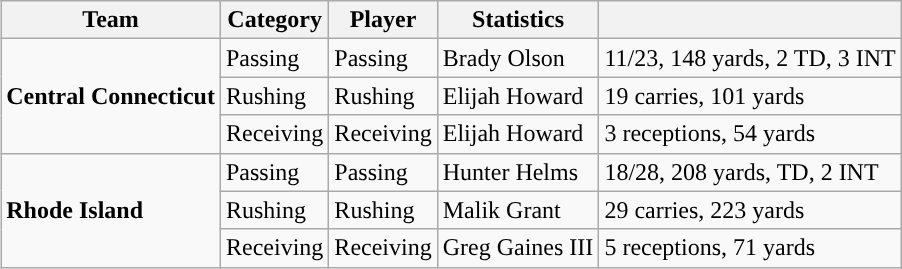<table class="wikitable" style="float: right;">
<tr>
<th>Team</th>
<th>Category</th>
<th>Player</th>
<th>Statistics</th>
<th></th>
</tr>
<tr>
<td rowspan=3><strong>Central Connecticut</strong></td>
<td>Passing</td>
<td>Passing</td>
<td>Brady Olson</td>
<td>11/23, 148 yards, 2 TD, 3 INT</td>
</tr>
<tr>
<td>Rushing</td>
<td>Rushing</td>
<td>Elijah Howard</td>
<td>19 carries, 101 yards</td>
</tr>
<tr>
<td>Receiving</td>
<td>Receiving</td>
<td>Elijah Howard</td>
<td>3 receptions, 54 yards</td>
</tr>
<tr>
<td rowspan=3><strong>Rhode Island</strong></td>
<td>Passing</td>
<td>Passing</td>
<td>Hunter Helms</td>
<td>18/28, 208 yards, TD, 2 INT</td>
</tr>
<tr>
<td>Rushing</td>
<td>Rushing</td>
<td>Malik Grant</td>
<td>29 carries, 223 yards</td>
</tr>
<tr>
<td>Receiving</td>
<td>Receiving</td>
<td>Greg Gaines III</td>
<td>5 receptions, 71 yards</td>
</tr>
</table>
